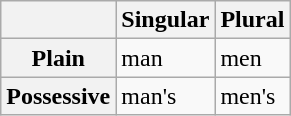<table class="wikitable">
<tr>
<th></th>
<th>Singular</th>
<th>Plural</th>
</tr>
<tr>
<th>Plain</th>
<td>man</td>
<td>men</td>
</tr>
<tr>
<th>Possessive</th>
<td>man's</td>
<td>men's</td>
</tr>
</table>
